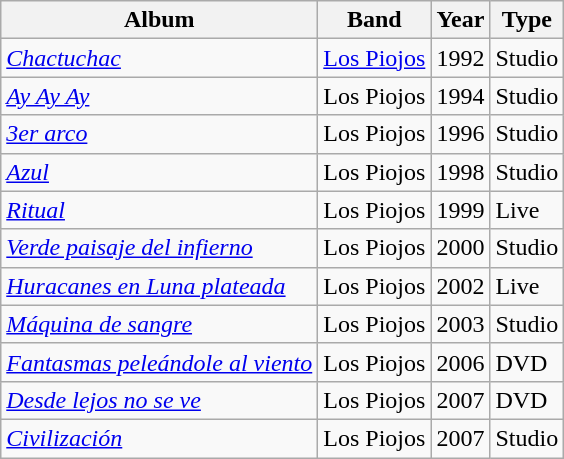<table class="wikitable">
<tr>
<th>Album</th>
<th>Band</th>
<th>Year</th>
<th>Type</th>
</tr>
<tr>
<td><em><a href='#'>Chactuchac</a></em></td>
<td><a href='#'>Los Piojos</a></td>
<td>1992</td>
<td>Studio</td>
</tr>
<tr>
<td><em><a href='#'>Ay Ay Ay</a></em></td>
<td>Los Piojos</td>
<td>1994</td>
<td>Studio</td>
</tr>
<tr>
<td><em><a href='#'>3er arco</a></em></td>
<td>Los Piojos</td>
<td>1996</td>
<td>Studio</td>
</tr>
<tr>
<td><em><a href='#'>Azul</a></em></td>
<td>Los Piojos</td>
<td>1998</td>
<td>Studio</td>
</tr>
<tr>
<td><em><a href='#'>Ritual</a></em></td>
<td>Los Piojos</td>
<td>1999</td>
<td>Live</td>
</tr>
<tr>
<td><em><a href='#'>Verde paisaje del infierno</a></em></td>
<td>Los Piojos</td>
<td>2000</td>
<td>Studio</td>
</tr>
<tr>
<td><em><a href='#'>Huracanes en Luna plateada</a></em></td>
<td>Los Piojos</td>
<td>2002</td>
<td>Live</td>
</tr>
<tr>
<td><em><a href='#'>Máquina de sangre</a></em></td>
<td>Los Piojos</td>
<td>2003</td>
<td>Studio</td>
</tr>
<tr>
<td><em><a href='#'>Fantasmas peleándole al viento</a></em></td>
<td>Los Piojos</td>
<td>2006</td>
<td>DVD</td>
</tr>
<tr>
<td><em><a href='#'>Desde lejos no se ve</a></em></td>
<td>Los Piojos</td>
<td>2007</td>
<td>DVD</td>
</tr>
<tr>
<td><em><a href='#'>Civilización</a></em></td>
<td>Los Piojos</td>
<td>2007</td>
<td>Studio</td>
</tr>
</table>
